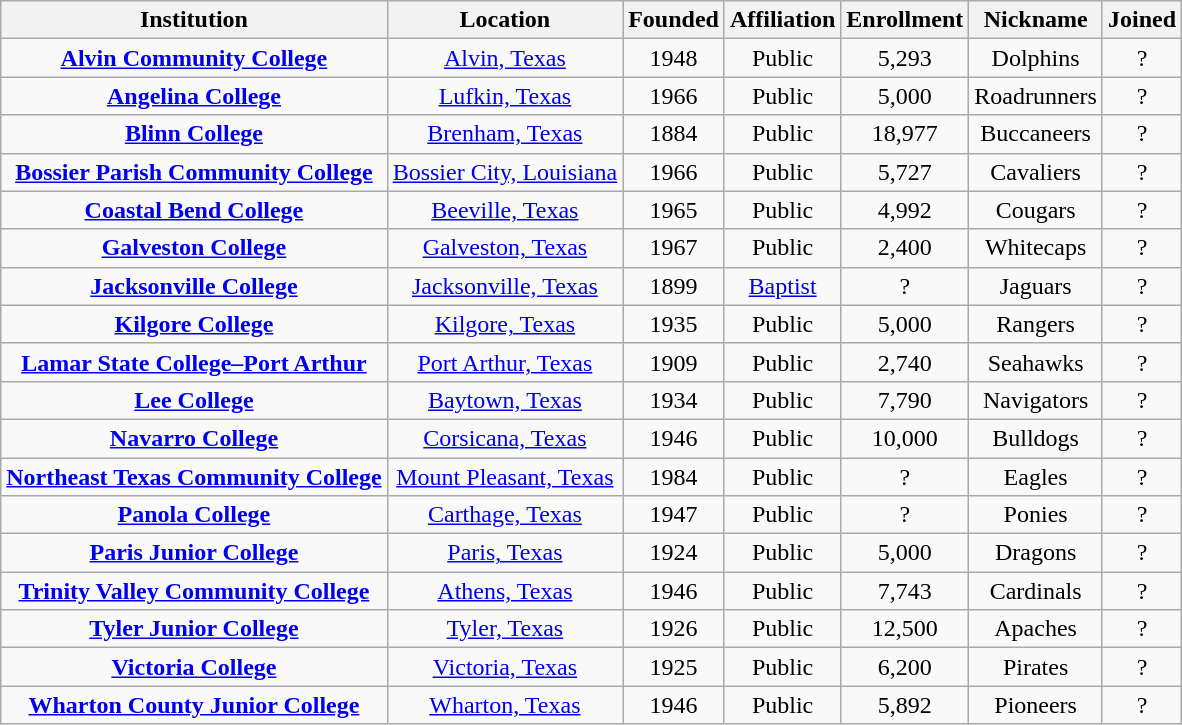<table class="wikitable sortable" style="text-align:center;">
<tr>
<th>Institution</th>
<th>Location</th>
<th>Founded</th>
<th>Affiliation</th>
<th>Enrollment</th>
<th>Nickname</th>
<th>Joined</th>
</tr>
<tr>
<td><strong><a href='#'>Alvin Community College</a></strong></td>
<td><a href='#'>Alvin, Texas</a></td>
<td>1948</td>
<td>Public</td>
<td>5,293</td>
<td>Dolphins</td>
<td>?</td>
</tr>
<tr>
<td><strong><a href='#'>Angelina College</a></strong></td>
<td><a href='#'>Lufkin, Texas</a></td>
<td>1966</td>
<td>Public</td>
<td>5,000</td>
<td>Roadrunners</td>
<td>?</td>
</tr>
<tr>
<td><strong><a href='#'>Blinn College</a></strong></td>
<td><a href='#'>Brenham, Texas</a></td>
<td>1884</td>
<td>Public</td>
<td>18,977</td>
<td>Buccaneers</td>
<td>?</td>
</tr>
<tr>
<td><strong><a href='#'>Bossier Parish Community College</a></strong></td>
<td><a href='#'>Bossier City, Louisiana</a></td>
<td>1966</td>
<td>Public</td>
<td>5,727</td>
<td>Cavaliers</td>
<td>?</td>
</tr>
<tr>
<td><strong><a href='#'>Coastal Bend College</a></strong></td>
<td><a href='#'>Beeville, Texas</a></td>
<td>1965</td>
<td>Public</td>
<td>4,992</td>
<td>Cougars</td>
<td>?</td>
</tr>
<tr>
<td><strong><a href='#'>Galveston College</a></strong></td>
<td><a href='#'>Galveston, Texas</a></td>
<td>1967</td>
<td>Public</td>
<td>2,400</td>
<td>Whitecaps</td>
<td>?</td>
</tr>
<tr>
<td><strong><a href='#'>Jacksonville College</a></strong></td>
<td><a href='#'>Jacksonville, Texas</a></td>
<td>1899</td>
<td><a href='#'>Baptist</a></td>
<td>?</td>
<td>Jaguars</td>
<td>?</td>
</tr>
<tr>
<td><strong><a href='#'>Kilgore College</a></strong></td>
<td><a href='#'>Kilgore, Texas</a></td>
<td>1935</td>
<td>Public</td>
<td>5,000</td>
<td>Rangers</td>
<td>?</td>
</tr>
<tr>
<td><strong><a href='#'>Lamar State College–Port Arthur</a></strong></td>
<td><a href='#'>Port Arthur, Texas</a></td>
<td>1909</td>
<td>Public</td>
<td>2,740</td>
<td>Seahawks</td>
<td>?</td>
</tr>
<tr>
<td><strong><a href='#'>Lee College</a></strong></td>
<td><a href='#'>Baytown, Texas</a></td>
<td>1934</td>
<td>Public</td>
<td>7,790</td>
<td>Navigators</td>
<td>?</td>
</tr>
<tr>
<td><strong><a href='#'>Navarro College</a></strong></td>
<td><a href='#'>Corsicana, Texas</a></td>
<td>1946</td>
<td>Public</td>
<td>10,000</td>
<td>Bulldogs</td>
<td>?</td>
</tr>
<tr>
<td><strong><a href='#'>Northeast Texas Community College</a></strong></td>
<td><a href='#'>Mount Pleasant, Texas</a></td>
<td>1984</td>
<td>Public</td>
<td>?</td>
<td>Eagles</td>
<td>?</td>
</tr>
<tr>
<td><strong><a href='#'>Panola College</a></strong></td>
<td><a href='#'>Carthage, Texas</a></td>
<td>1947</td>
<td>Public</td>
<td>?</td>
<td>Ponies</td>
<td>?</td>
</tr>
<tr>
<td><strong><a href='#'>Paris Junior College</a></strong></td>
<td><a href='#'>Paris, Texas</a></td>
<td>1924</td>
<td>Public</td>
<td>5,000</td>
<td>Dragons</td>
<td>?</td>
</tr>
<tr>
<td><strong><a href='#'>Trinity Valley Community College</a></strong></td>
<td><a href='#'>Athens, Texas</a></td>
<td>1946</td>
<td>Public</td>
<td>7,743</td>
<td>Cardinals</td>
<td>?</td>
</tr>
<tr>
<td><strong><a href='#'>Tyler Junior College</a></strong></td>
<td><a href='#'>Tyler, Texas</a></td>
<td>1926</td>
<td>Public</td>
<td>12,500</td>
<td>Apaches</td>
<td>?</td>
</tr>
<tr>
<td><strong><a href='#'>Victoria College</a></strong></td>
<td><a href='#'>Victoria, Texas</a></td>
<td>1925</td>
<td>Public</td>
<td>6,200</td>
<td>Pirates</td>
<td>?</td>
</tr>
<tr>
<td><strong><a href='#'>Wharton County Junior College</a></strong></td>
<td><a href='#'>Wharton, Texas</a></td>
<td>1946</td>
<td>Public</td>
<td>5,892</td>
<td>Pioneers</td>
<td>?</td>
</tr>
</table>
